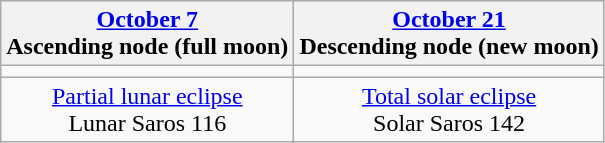<table class="wikitable">
<tr>
<th><a href='#'>October 7</a><br>Ascending node (full moon)</th>
<th><a href='#'>October 21</a><br>Descending node (new moon)</th>
</tr>
<tr>
<td></td>
<td></td>
</tr>
<tr align=center>
<td><a href='#'>Partial lunar eclipse</a><br>Lunar Saros 116</td>
<td><a href='#'>Total solar eclipse</a><br>Solar Saros 142</td>
</tr>
</table>
